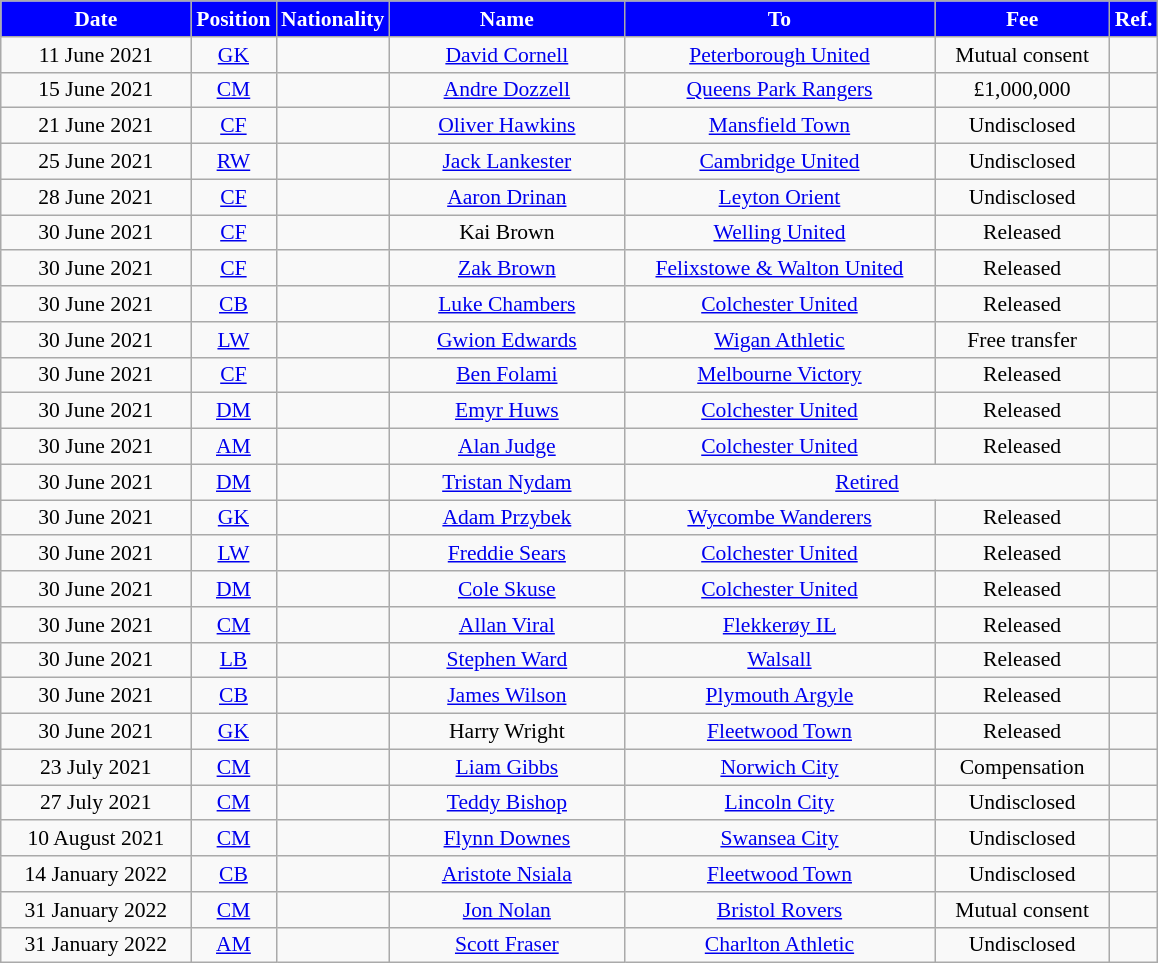<table class="wikitable"  style="text-align:center; font-size:90%; ">
<tr>
<th style="background:blue; color:white; width:120px;">Date</th>
<th style="background:blue; color:white; width:50px;">Position</th>
<th style="background:blue; color:white; width:50px;">Nationality</th>
<th style="background:blue; color:white; width:150px;">Name</th>
<th style="background:blue; color:white; width:200px;">To</th>
<th style="background:blue; color:white; width:110px;">Fee</th>
<th style="background:blue; color:white; width:25px;">Ref.</th>
</tr>
<tr>
<td>11 June 2021</td>
<td><a href='#'>GK</a></td>
<td></td>
<td><a href='#'>David Cornell</a></td>
<td> <a href='#'>Peterborough United</a></td>
<td>Mutual consent</td>
<td></td>
</tr>
<tr>
<td>15 June 2021</td>
<td><a href='#'>CM</a></td>
<td></td>
<td><a href='#'>Andre Dozzell</a></td>
<td> <a href='#'>Queens Park Rangers</a></td>
<td>£1,000,000</td>
<td></td>
</tr>
<tr>
<td>21 June 2021</td>
<td><a href='#'>CF</a></td>
<td></td>
<td><a href='#'>Oliver Hawkins</a></td>
<td> <a href='#'>Mansfield Town</a></td>
<td>Undisclosed</td>
<td></td>
</tr>
<tr>
<td>25 June 2021</td>
<td><a href='#'>RW</a></td>
<td></td>
<td><a href='#'>Jack Lankester</a></td>
<td> <a href='#'>Cambridge United</a></td>
<td>Undisclosed</td>
<td></td>
</tr>
<tr>
<td>28 June 2021</td>
<td><a href='#'>CF</a></td>
<td></td>
<td><a href='#'>Aaron Drinan</a></td>
<td> <a href='#'>Leyton Orient</a></td>
<td>Undisclosed</td>
<td></td>
</tr>
<tr>
<td>30 June 2021</td>
<td><a href='#'>CF</a></td>
<td></td>
<td>Kai Brown</td>
<td> <a href='#'>Welling United</a></td>
<td>Released</td>
<td></td>
</tr>
<tr>
<td>30 June 2021</td>
<td><a href='#'>CF</a></td>
<td></td>
<td><a href='#'>Zak Brown</a></td>
<td> <a href='#'>Felixstowe & Walton United</a></td>
<td>Released</td>
<td></td>
</tr>
<tr>
<td>30 June 2021</td>
<td><a href='#'>CB</a></td>
<td></td>
<td><a href='#'>Luke Chambers</a></td>
<td> <a href='#'>Colchester United</a></td>
<td>Released</td>
<td></td>
</tr>
<tr>
<td>30 June 2021</td>
<td><a href='#'>LW</a></td>
<td></td>
<td><a href='#'>Gwion Edwards</a></td>
<td> <a href='#'>Wigan Athletic</a></td>
<td>Free transfer</td>
<td></td>
</tr>
<tr>
<td>30 June 2021</td>
<td><a href='#'>CF</a></td>
<td></td>
<td><a href='#'>Ben Folami</a></td>
<td> <a href='#'>Melbourne Victory</a></td>
<td>Released</td>
<td></td>
</tr>
<tr>
<td>30 June 2021</td>
<td><a href='#'>DM</a></td>
<td></td>
<td><a href='#'>Emyr Huws</a></td>
<td> <a href='#'>Colchester United</a></td>
<td>Released</td>
<td></td>
</tr>
<tr>
<td>30 June 2021</td>
<td><a href='#'>AM</a></td>
<td></td>
<td><a href='#'>Alan Judge</a></td>
<td> <a href='#'>Colchester United</a></td>
<td>Released</td>
<td></td>
</tr>
<tr>
<td>30 June 2021</td>
<td><a href='#'>DM</a></td>
<td></td>
<td><a href='#'>Tristan Nydam</a></td>
<td colspan=2><a href='#'>Retired</a></td>
<td></td>
</tr>
<tr>
<td>30 June 2021</td>
<td><a href='#'>GK</a></td>
<td></td>
<td><a href='#'>Adam Przybek</a></td>
<td> <a href='#'>Wycombe Wanderers</a></td>
<td>Released</td>
<td></td>
</tr>
<tr>
<td>30 June 2021</td>
<td><a href='#'>LW</a></td>
<td></td>
<td><a href='#'>Freddie Sears</a></td>
<td> <a href='#'>Colchester United</a></td>
<td>Released</td>
<td></td>
</tr>
<tr>
<td>30 June 2021</td>
<td><a href='#'>DM</a></td>
<td></td>
<td><a href='#'>Cole Skuse</a></td>
<td> <a href='#'>Colchester United</a></td>
<td>Released</td>
<td></td>
</tr>
<tr>
<td>30 June 2021</td>
<td><a href='#'>CM</a></td>
<td></td>
<td><a href='#'>Allan Viral</a></td>
<td> <a href='#'>Flekkerøy IL</a></td>
<td>Released</td>
<td></td>
</tr>
<tr>
<td>30 June 2021</td>
<td><a href='#'>LB</a></td>
<td></td>
<td><a href='#'>Stephen Ward</a></td>
<td> <a href='#'>Walsall</a></td>
<td>Released</td>
<td></td>
</tr>
<tr>
<td>30 June 2021</td>
<td><a href='#'>CB</a></td>
<td></td>
<td><a href='#'>James Wilson</a></td>
<td> <a href='#'>Plymouth Argyle</a></td>
<td>Released</td>
<td></td>
</tr>
<tr>
<td>30 June 2021</td>
<td><a href='#'>GK</a></td>
<td></td>
<td>Harry Wright</td>
<td> <a href='#'>Fleetwood Town</a></td>
<td>Released</td>
<td></td>
</tr>
<tr>
<td>23 July 2021</td>
<td><a href='#'>CM</a></td>
<td></td>
<td><a href='#'>Liam Gibbs</a></td>
<td> <a href='#'>Norwich City</a></td>
<td>Compensation</td>
<td></td>
</tr>
<tr>
<td>27 July 2021</td>
<td><a href='#'>CM</a></td>
<td></td>
<td><a href='#'>Teddy Bishop</a></td>
<td> <a href='#'>Lincoln City</a></td>
<td>Undisclosed</td>
<td></td>
</tr>
<tr>
<td>10 August 2021</td>
<td><a href='#'>CM</a></td>
<td></td>
<td><a href='#'>Flynn Downes</a></td>
<td> <a href='#'>Swansea City</a></td>
<td>Undisclosed</td>
<td></td>
</tr>
<tr>
<td>14 January 2022</td>
<td><a href='#'>CB</a></td>
<td></td>
<td><a href='#'>Aristote Nsiala</a></td>
<td> <a href='#'>Fleetwood Town</a></td>
<td>Undisclosed</td>
<td></td>
</tr>
<tr>
<td>31 January 2022</td>
<td><a href='#'>CM</a></td>
<td></td>
<td><a href='#'>Jon Nolan</a></td>
<td> <a href='#'>Bristol Rovers</a></td>
<td>Mutual consent</td>
<td></td>
</tr>
<tr>
<td>31 January 2022</td>
<td><a href='#'>AM</a></td>
<td></td>
<td><a href='#'>Scott Fraser</a></td>
<td> <a href='#'>Charlton Athletic</a></td>
<td>Undisclosed</td>
<td></td>
</tr>
</table>
